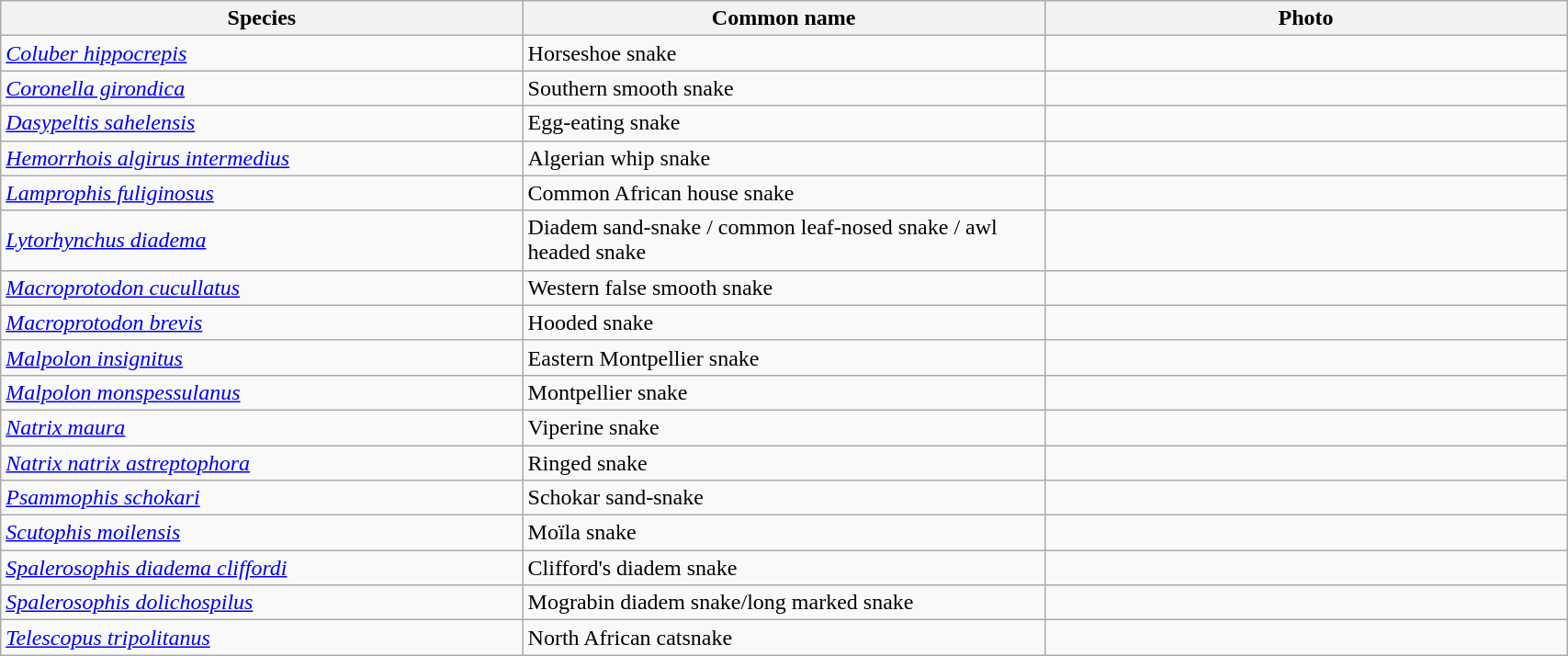<table width=90% class="wikitable">
<tr>
<th width=25%>Species</th>
<th width=25%>Common name</th>
<th width=25%>Photo</th>
</tr>
<tr>
<td><em><a href='#'>Coluber hippocrepis</a></em></td>
<td>Horseshoe snake</td>
<td></td>
</tr>
<tr>
<td><em><a href='#'>Coronella girondica</a></em></td>
<td>Southern smooth snake</td>
<td></td>
</tr>
<tr>
<td><em><a href='#'> Dasypeltis sahelensis</a></em></td>
<td>Egg-eating snake</td>
<td></td>
</tr>
<tr>
<td><em><a href='#'>Hemorrhois algirus intermedius</a></em></td>
<td>Algerian whip snake</td>
<td></td>
</tr>
<tr>
<td><em><a href='#'>Lamprophis fuliginosus</a></em></td>
<td>Common African house snake</td>
<td></td>
</tr>
<tr>
<td><em><a href='#'>Lytorhynchus diadema</a></em></td>
<td>Diadem sand-snake / common leaf-nosed snake / awl headed snake</td>
<td></td>
</tr>
<tr>
<td><em><a href='#'>Macroprotodon cucullatus</a></em></td>
<td>Western false smooth snake</td>
<td></td>
</tr>
<tr>
<td><em><a href='#'>Macroprotodon brevis</a></em></td>
<td>Hooded snake</td>
<td></td>
</tr>
<tr>
<td><em><a href='#'>Malpolon insignitus</a></em></td>
<td>Eastern Montpellier snake</td>
<td></td>
</tr>
<tr>
<td><em><a href='#'>Malpolon monspessulanus</a></em></td>
<td>Montpellier snake</td>
<td></td>
</tr>
<tr>
<td><em><a href='#'>Natrix maura</a></em></td>
<td>Viperine snake</td>
<td></td>
</tr>
<tr>
<td><em><a href='#'>Natrix natrix astreptophora</a></em></td>
<td>Ringed snake</td>
<td></td>
</tr>
<tr>
<td><em><a href='#'>Psammophis schokari</a></em></td>
<td>Schokar sand-snake</td>
<td></td>
</tr>
<tr>
<td><em><a href='#'>Scutophis moilensis</a></em></td>
<td>Moïla snake</td>
<td></td>
</tr>
<tr>
<td><em><a href='#'>Spalerosophis diadema cliffordi</a></em></td>
<td>Clifford's diadem snake</td>
<td></td>
</tr>
<tr>
<td><em><a href='#'>Spalerosophis dolichospilus</a></em></td>
<td>Mograbin diadem snake/long marked snake</td>
<td></td>
</tr>
<tr>
<td><em><a href='#'>Telescopus tripolitanus</a></em></td>
<td>North African catsnake</td>
<td></td>
</tr>
</table>
